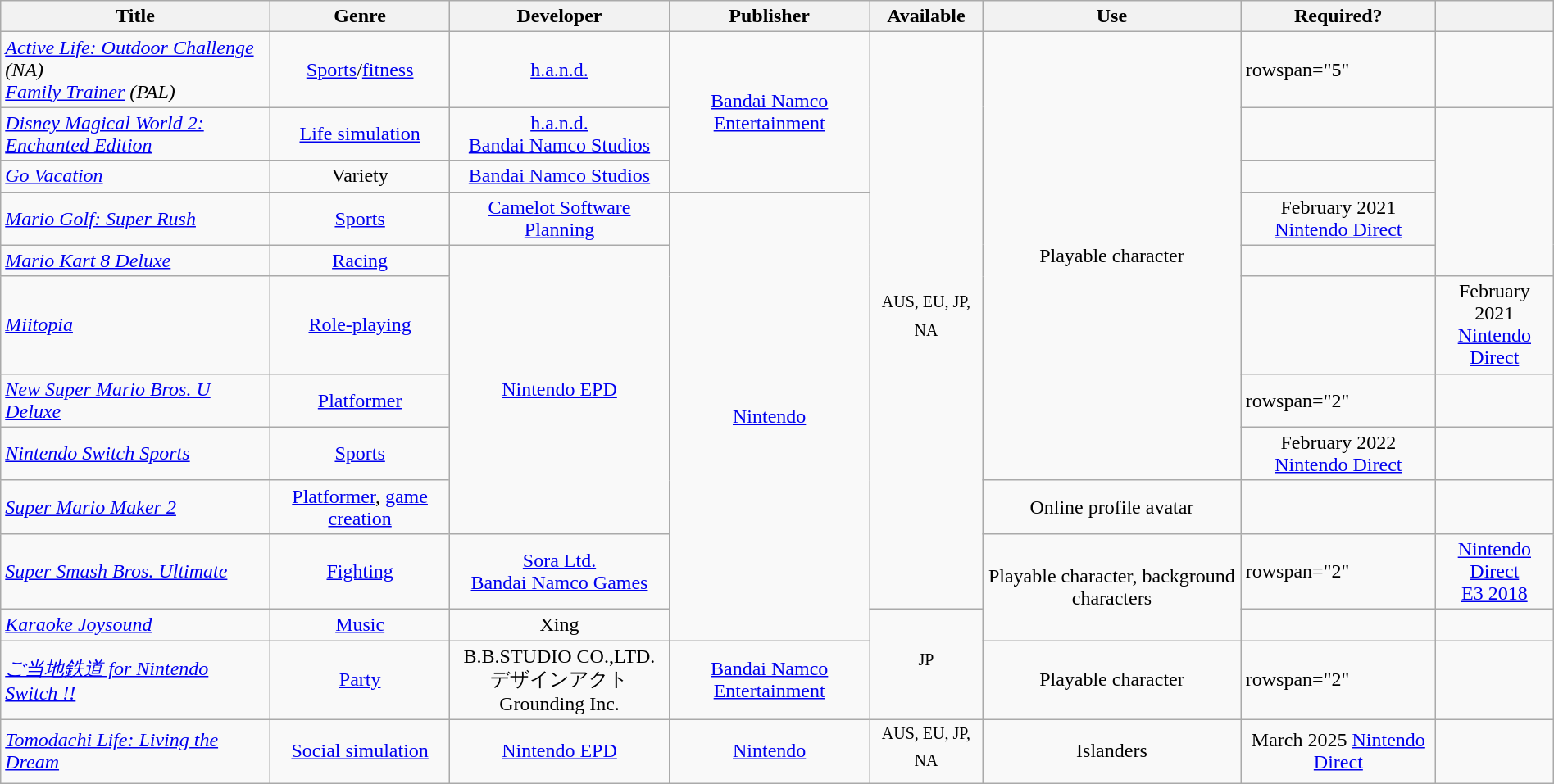<table class="wikitable sortable" style="width:100%" id="switchlist">
<tr>
<th>Title</th>
<th>Genre</th>
<th>Developer</th>
<th>Publisher</th>
<th>Available</th>
<th>Use</th>
<th>Required?</th>
<th></th>
</tr>
<tr>
<td><em><a href='#'>Active Life: Outdoor Challenge</a> (NA) <br> <a href='#'>Family Trainer</a> (PAL)</em></td>
<td align=center><a href='#'>Sports</a>/<a href='#'>fitness</a></td>
<td align="center"><a href='#'>h.a.n.d.</a></td>
<td rowspan="3" align="center"><a href='#'>Bandai Namco Entertainment</a></td>
<td rowspan="10" align="center"><sup>AUS, EU, JP, NA</sup></td>
<td rowspan="8" align="center">Playable character</td>
<td>rowspan="5" </td>
<td></td>
</tr>
<tr>
<td><em><a href='#'>Disney Magical World 2: Enchanted Edition</a></em></td>
<td align="center"><a href='#'>Life simulation</a></td>
<td align="center"><a href='#'>h.a.n.d.</a><br><a href='#'>Bandai Namco Studios</a></td>
<td></td>
</tr>
<tr>
<td><em><a href='#'>Go Vacation</a></em></td>
<td align="center">Variety</td>
<td align="center"><a href='#'>Bandai Namco Studios</a></td>
<td></td>
</tr>
<tr>
<td><em><a href='#'>Mario Golf: Super Rush</a></em></td>
<td align=center><a href='#'>Sports</a></td>
<td align="center"><a href='#'>Camelot Software Planning</a></td>
<td rowspan="8" align="center"><a href='#'>Nintendo</a></td>
<td align="center">February 2021<br><a href='#'>Nintendo Direct</a></td>
</tr>
<tr>
<td><em><a href='#'>Mario Kart 8 Deluxe</a></em></td>
<td align="center"><a href='#'>Racing</a></td>
<td rowspan="5" align="center"><a href='#'>Nintendo EPD</a></td>
<td></td>
</tr>
<tr>
<td><em><a href='#'>Miitopia</a></em></td>
<td align="center"><a href='#'>Role-playing</a></td>
<td></td>
<td align="center">February 2021<br><a href='#'>Nintendo Direct</a></td>
</tr>
<tr>
<td><em><a href='#'>New Super Mario Bros. U Deluxe</a></em></td>
<td align="center"><a href='#'>Platformer</a></td>
<td>rowspan="2" </td>
<td></td>
</tr>
<tr>
<td><em><a href='#'>Nintendo Switch Sports</a></em></td>
<td align=center><a href='#'>Sports</a></td>
<td align="center">February 2022<br><a href='#'>Nintendo Direct</a></td>
</tr>
<tr>
<td><em><a href='#'>Super Mario Maker 2</a></em></td>
<td align="center"><a href='#'>Platformer</a>, <a href='#'>game creation</a></td>
<td align="center">Online profile avatar</td>
<td></td>
<td></td>
</tr>
<tr>
<td><em><a href='#'>Super Smash Bros. Ultimate</a></em></td>
<td align="center"><a href='#'>Fighting</a></td>
<td align="center"><a href='#'>Sora Ltd.</a><br><a href='#'>Bandai Namco Games</a></td>
<td align="center" rowspan=2>Playable character, background characters</td>
<td>rowspan="2" </td>
<td align="center"><a href='#'>Nintendo Direct</a><br><a href='#'>E3 2018</a></td>
</tr>
<tr>
<td><em><a href='#'>Karaoke Joysound</a></em></td>
<td align="center"><a href='#'>Music</a></td>
<td align="center">Xing</td>
<td rowspan="2" align="center"><sup>JP</sup></td>
<td></td>
</tr>
<tr>
<td><em><a href='#'>ご当地鉄道 for Nintendo Switch !!</a></em></td>
<td align="center"><a href='#'>Party</a></td>
<td align="center">B.B.STUDIO CO.,LTD.<br>デザインアクト
Grounding Inc.</td>
<td align="center"><a href='#'>Bandai Namco Entertainment</a></td>
<td align="center">Playable character</td>
<td>rowspan="2" </td>
<td></td>
</tr>
<tr>
<td><em><a href='#'>Tomodachi Life: Living the Dream</a></em></td>
<td align="center"><a href='#'>Social simulation</a></td>
<td align="center"><a href='#'>Nintendo EPD</a></td>
<td align="center"><a href='#'>Nintendo</a></td>
<td align="center"><sup>AUS, EU, JP, NA</sup></td>
<td align="center">Islanders</td>
<td align="center">March 2025 <a href='#'>Nintendo Direct</a></td>
</tr>
</table>
